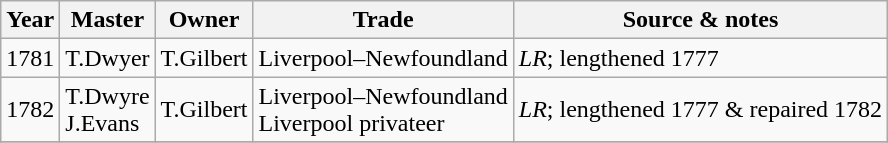<table class=" wikitable">
<tr>
<th>Year</th>
<th>Master</th>
<th>Owner</th>
<th>Trade</th>
<th>Source & notes</th>
</tr>
<tr>
<td>1781</td>
<td>T.Dwyer</td>
<td>T.Gilbert</td>
<td>Liverpool–Newfoundland</td>
<td><em>LR</em>; lengthened 1777</td>
</tr>
<tr>
<td>1782</td>
<td>T.Dwyre<br>J.Evans</td>
<td>T.Gilbert</td>
<td>Liverpool–Newfoundland<br>Liverpool privateer</td>
<td><em>LR</em>; lengthened 1777 & repaired 1782</td>
</tr>
<tr>
</tr>
</table>
